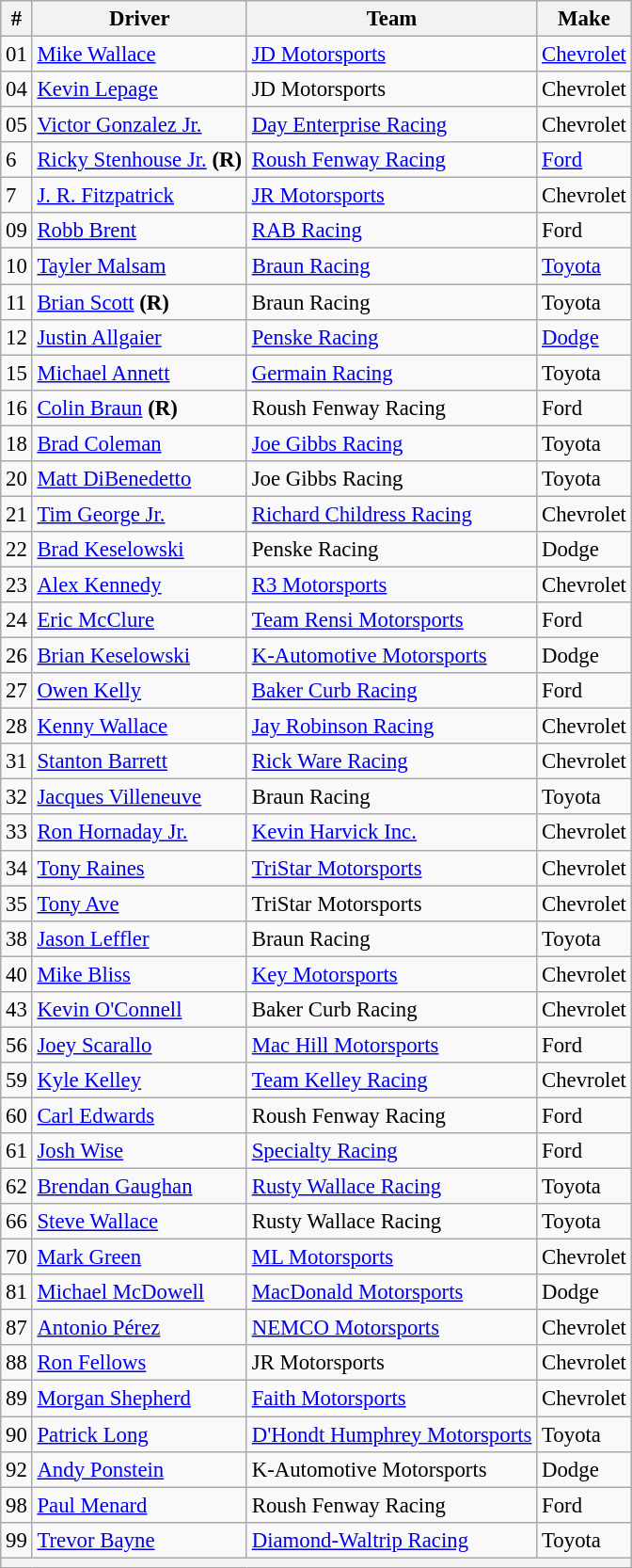<table class="wikitable" style="font-size:95%">
<tr>
<th>#</th>
<th>Driver</th>
<th>Team</th>
<th>Make</th>
</tr>
<tr>
<td>01</td>
<td><a href='#'>Mike Wallace</a></td>
<td><a href='#'>JD Motorsports</a></td>
<td><a href='#'>Chevrolet</a></td>
</tr>
<tr>
<td>04</td>
<td><a href='#'>Kevin Lepage</a></td>
<td>JD Motorsports</td>
<td>Chevrolet</td>
</tr>
<tr>
<td>05</td>
<td><a href='#'>Victor Gonzalez Jr.</a></td>
<td><a href='#'>Day Enterprise Racing</a></td>
<td>Chevrolet</td>
</tr>
<tr>
<td>6</td>
<td><a href='#'>Ricky Stenhouse Jr.</a> <strong>(R)</strong></td>
<td><a href='#'>Roush Fenway Racing</a></td>
<td><a href='#'>Ford</a></td>
</tr>
<tr>
<td>7</td>
<td><a href='#'>J. R. Fitzpatrick</a></td>
<td><a href='#'>JR Motorsports</a></td>
<td>Chevrolet</td>
</tr>
<tr>
<td>09</td>
<td><a href='#'>Robb Brent</a></td>
<td><a href='#'>RAB Racing</a></td>
<td>Ford</td>
</tr>
<tr>
<td>10</td>
<td><a href='#'>Tayler Malsam</a></td>
<td><a href='#'>Braun Racing</a></td>
<td><a href='#'>Toyota</a></td>
</tr>
<tr>
<td>11</td>
<td><a href='#'>Brian Scott</a> <strong>(R)</strong></td>
<td>Braun Racing</td>
<td>Toyota</td>
</tr>
<tr>
<td>12</td>
<td><a href='#'>Justin Allgaier</a></td>
<td><a href='#'>Penske Racing</a></td>
<td><a href='#'>Dodge</a></td>
</tr>
<tr>
<td>15</td>
<td><a href='#'>Michael Annett</a></td>
<td><a href='#'>Germain Racing</a></td>
<td>Toyota</td>
</tr>
<tr>
<td>16</td>
<td><a href='#'>Colin Braun</a> <strong>(R)</strong></td>
<td>Roush Fenway Racing</td>
<td>Ford</td>
</tr>
<tr>
<td>18</td>
<td><a href='#'>Brad Coleman</a></td>
<td><a href='#'>Joe Gibbs Racing</a></td>
<td>Toyota</td>
</tr>
<tr>
<td>20</td>
<td><a href='#'>Matt DiBenedetto</a></td>
<td>Joe Gibbs Racing</td>
<td>Toyota</td>
</tr>
<tr>
<td>21</td>
<td><a href='#'>Tim George Jr.</a></td>
<td><a href='#'>Richard Childress Racing</a></td>
<td>Chevrolet</td>
</tr>
<tr>
<td>22</td>
<td><a href='#'>Brad Keselowski</a></td>
<td>Penske Racing</td>
<td>Dodge</td>
</tr>
<tr>
<td>23</td>
<td><a href='#'>Alex Kennedy</a></td>
<td><a href='#'>R3 Motorsports</a></td>
<td>Chevrolet</td>
</tr>
<tr>
<td>24</td>
<td><a href='#'>Eric McClure</a></td>
<td><a href='#'>Team Rensi Motorsports</a></td>
<td>Ford</td>
</tr>
<tr>
<td>26</td>
<td><a href='#'>Brian Keselowski</a></td>
<td><a href='#'>K-Automotive Motorsports</a></td>
<td>Dodge</td>
</tr>
<tr>
<td>27</td>
<td><a href='#'>Owen Kelly</a></td>
<td><a href='#'>Baker Curb Racing</a></td>
<td>Ford</td>
</tr>
<tr>
<td>28</td>
<td><a href='#'>Kenny Wallace</a></td>
<td><a href='#'>Jay Robinson Racing</a></td>
<td>Chevrolet</td>
</tr>
<tr>
<td>31</td>
<td><a href='#'>Stanton Barrett</a></td>
<td><a href='#'>Rick Ware Racing</a></td>
<td>Chevrolet</td>
</tr>
<tr>
<td>32</td>
<td><a href='#'>Jacques Villeneuve</a></td>
<td>Braun Racing</td>
<td>Toyota</td>
</tr>
<tr>
<td>33</td>
<td><a href='#'>Ron Hornaday Jr.</a></td>
<td><a href='#'>Kevin Harvick Inc.</a></td>
<td>Chevrolet</td>
</tr>
<tr>
<td>34</td>
<td><a href='#'>Tony Raines</a></td>
<td><a href='#'>TriStar Motorsports</a></td>
<td>Chevrolet</td>
</tr>
<tr>
<td>35</td>
<td><a href='#'>Tony Ave</a></td>
<td>TriStar Motorsports</td>
<td>Chevrolet</td>
</tr>
<tr>
<td>38</td>
<td><a href='#'>Jason Leffler</a></td>
<td>Braun Racing</td>
<td>Toyota</td>
</tr>
<tr>
<td>40</td>
<td><a href='#'>Mike Bliss</a></td>
<td><a href='#'>Key Motorsports</a></td>
<td>Chevrolet</td>
</tr>
<tr>
<td>43</td>
<td><a href='#'>Kevin O'Connell</a></td>
<td>Baker Curb Racing</td>
<td>Chevrolet</td>
</tr>
<tr>
<td>56</td>
<td><a href='#'>Joey Scarallo</a></td>
<td><a href='#'>Mac Hill Motorsports</a></td>
<td>Ford</td>
</tr>
<tr>
<td>59</td>
<td><a href='#'>Kyle Kelley</a></td>
<td><a href='#'>Team Kelley Racing</a></td>
<td>Chevrolet</td>
</tr>
<tr>
<td>60</td>
<td><a href='#'>Carl Edwards</a></td>
<td>Roush Fenway Racing</td>
<td>Ford</td>
</tr>
<tr>
<td>61</td>
<td><a href='#'>Josh Wise</a></td>
<td><a href='#'>Specialty Racing</a></td>
<td>Ford</td>
</tr>
<tr>
<td>62</td>
<td><a href='#'>Brendan Gaughan</a></td>
<td><a href='#'>Rusty Wallace Racing</a></td>
<td>Toyota</td>
</tr>
<tr>
<td>66</td>
<td><a href='#'>Steve Wallace</a></td>
<td>Rusty Wallace Racing</td>
<td>Toyota</td>
</tr>
<tr>
<td>70</td>
<td><a href='#'>Mark Green</a></td>
<td><a href='#'>ML Motorsports</a></td>
<td>Chevrolet</td>
</tr>
<tr>
<td>81</td>
<td><a href='#'>Michael McDowell</a></td>
<td><a href='#'>MacDonald Motorsports</a></td>
<td>Dodge</td>
</tr>
<tr>
<td>87</td>
<td><a href='#'>Antonio Pérez</a></td>
<td><a href='#'>NEMCO Motorsports</a></td>
<td>Chevrolet</td>
</tr>
<tr>
<td>88</td>
<td><a href='#'>Ron Fellows</a></td>
<td>JR Motorsports</td>
<td>Chevrolet</td>
</tr>
<tr>
<td>89</td>
<td><a href='#'>Morgan Shepherd</a></td>
<td><a href='#'>Faith Motorsports</a></td>
<td>Chevrolet</td>
</tr>
<tr>
<td>90</td>
<td><a href='#'>Patrick Long</a></td>
<td><a href='#'>D'Hondt Humphrey Motorsports</a></td>
<td>Toyota</td>
</tr>
<tr>
<td>92</td>
<td><a href='#'>Andy Ponstein</a></td>
<td>K-Automotive Motorsports</td>
<td>Dodge</td>
</tr>
<tr>
<td>98</td>
<td><a href='#'>Paul Menard</a></td>
<td>Roush Fenway Racing</td>
<td>Ford</td>
</tr>
<tr>
<td>99</td>
<td><a href='#'>Trevor Bayne</a></td>
<td><a href='#'>Diamond-Waltrip Racing</a></td>
<td>Toyota</td>
</tr>
<tr>
<th colspan="4"></th>
</tr>
</table>
